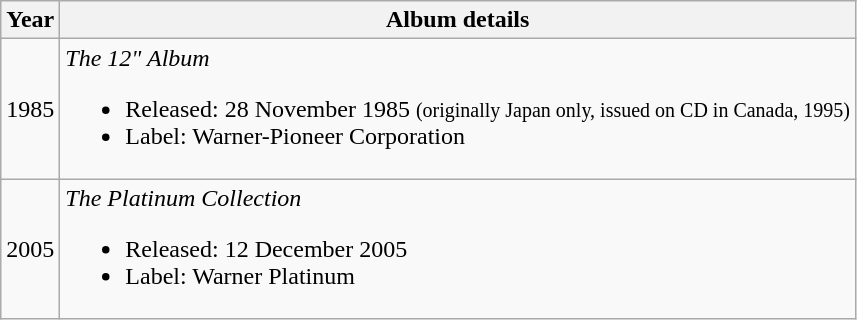<table class="wikitable" style=text-align:center;>
<tr>
<th rowspan="1">Year</th>
<th rowspan="1">Album details</th>
</tr>
<tr>
<td rowspan="1">1985</td>
<td align="left"><em>The 12" Album</em><br><ul><li>Released: 28 November 1985 <small>(originally Japan only, issued on CD in Canada, 1995)</small></li><li>Label: Warner-Pioneer Corporation</li></ul></td>
</tr>
<tr>
<td rowspan="1">2005</td>
<td align="left"><em>The Platinum Collection</em><br><ul><li>Released: 12 December 2005</li><li>Label: Warner Platinum</li></ul></td>
</tr>
</table>
